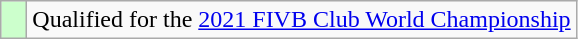<table class="wikitable" style="text-align: left">
<tr>
<td width=10px bgcolor=#CCFFCC></td>
<td>Qualified for the <a href='#'>2021 FIVB Club World Championship</a></td>
</tr>
</table>
